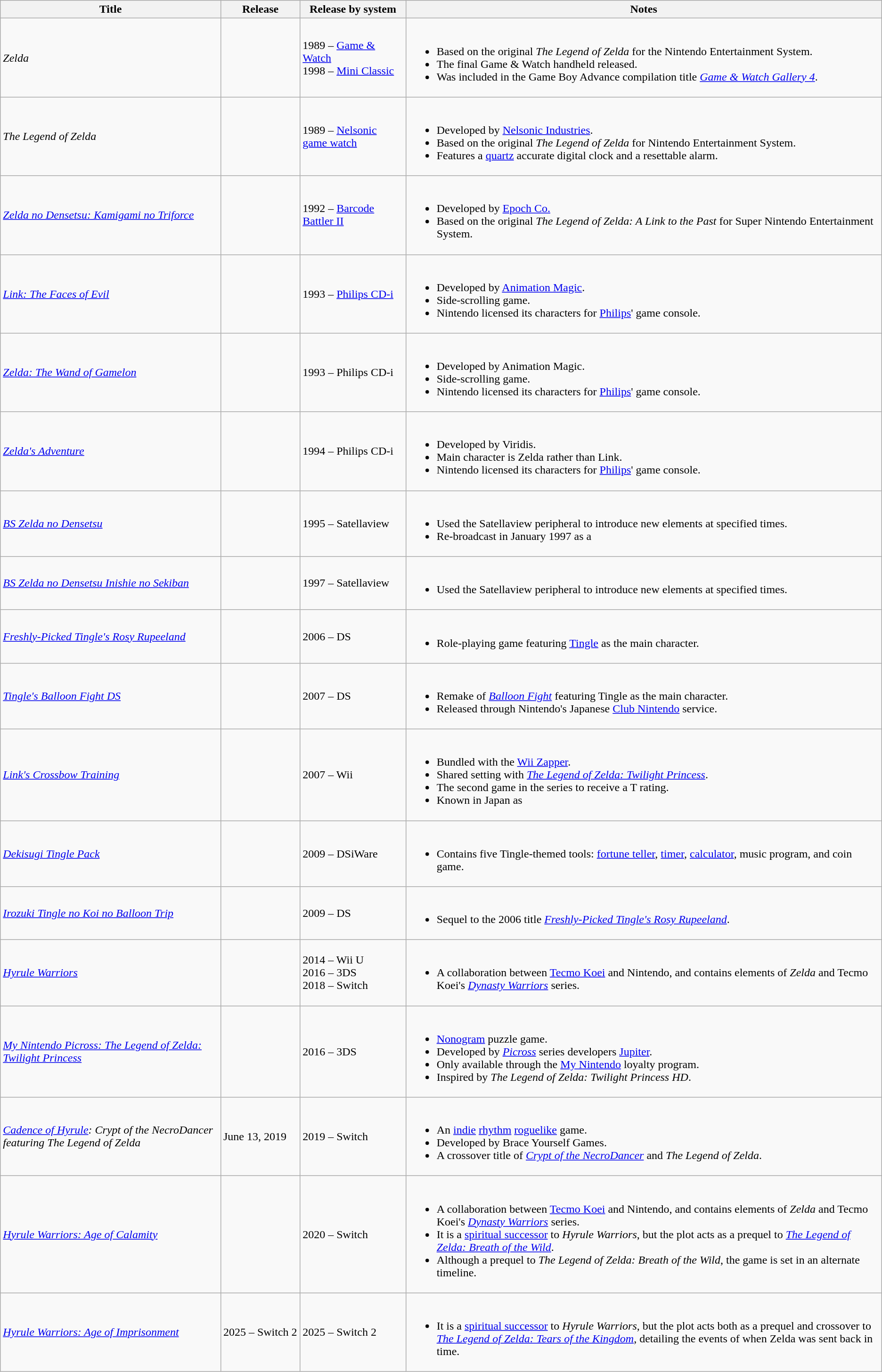<table class="wikitable">
<tr>
<th width=25%>Title</th>
<th width=9%>Release</th>
<th width=12%>Release by system</th>
<th width=54%>Notes</th>
</tr>
<tr>
<td><em>Zelda</em></td>
<td></td>
<td>1989 – <a href='#'>Game & Watch</a><br> 1998 – <a href='#'>Mini Classic</a></td>
<td><br><ul><li>Based on the original <em>The Legend of Zelda</em> for the Nintendo Entertainment System.</li><li>The final Game & Watch handheld released.</li><li>Was included in the Game Boy Advance compilation title <em><a href='#'>Game & Watch Gallery 4</a></em>.</li></ul></td>
</tr>
<tr>
<td><em>The Legend of Zelda</em></td>
<td></td>
<td>1989 – <a href='#'>Nelsonic game watch</a></td>
<td><br><ul><li>Developed by <a href='#'>Nelsonic Industries</a>.</li><li>Based on the original <em>The Legend of Zelda</em> for Nintendo Entertainment System.</li><li>Features a <a href='#'>quartz</a> accurate digital clock and a resettable alarm.</li></ul></td>
</tr>
<tr>
<td><em><a href='#'>Zelda no Densetsu: Kamigami no Triforce</a></em></td>
<td></td>
<td>1992 – <a href='#'>Barcode Battler II</a></td>
<td><br><ul><li>Developed by <a href='#'>Epoch Co.</a></li><li>Based on the original <em>The Legend of Zelda: A Link to the Past</em> for Super Nintendo Entertainment System.</li></ul></td>
</tr>
<tr>
<td><em><a href='#'>Link: The Faces of Evil</a></em></td>
<td></td>
<td>1993 – <a href='#'>Philips CD-i</a></td>
<td><br><ul><li>Developed by <a href='#'>Animation Magic</a>.</li><li>Side-scrolling game.</li><li>Nintendo licensed its characters for <a href='#'>Philips</a>' game console.</li></ul></td>
</tr>
<tr>
<td><em><a href='#'>Zelda: The Wand of Gamelon</a></em></td>
<td></td>
<td>1993 – Philips CD-i</td>
<td><br><ul><li>Developed by Animation Magic.</li><li>Side-scrolling game.</li><li>Nintendo licensed its characters for <a href='#'>Philips</a>' game console.</li></ul></td>
</tr>
<tr>
<td><em><a href='#'>Zelda's Adventure</a></em></td>
<td></td>
<td>1994 – Philips CD-i</td>
<td><br><ul><li>Developed by Viridis.</li><li>Main character is Zelda rather than Link.</li><li>Nintendo licensed its characters for <a href='#'>Philips</a>' game console.</li></ul></td>
</tr>
<tr>
<td><em><a href='#'>BS Zelda no Densetsu</a></em></td>
<td></td>
<td>1995 – Satellaview</td>
<td><br><ul><li>Used the Satellaview peripheral to introduce new elements at specified times.</li><li>Re-broadcast in January 1997 as a </li></ul></td>
</tr>
<tr>
<td><em><a href='#'>BS Zelda no Densetsu Inishie no Sekiban</a></em></td>
<td></td>
<td>1997 – Satellaview</td>
<td><br><ul><li>Used the Satellaview peripheral to introduce new elements at specified times.</li></ul></td>
</tr>
<tr>
<td><em><a href='#'>Freshly-Picked Tingle's Rosy Rupeeland</a></em></td>
<td></td>
<td>2006 – DS</td>
<td><br><ul><li>Role-playing game featuring <a href='#'>Tingle</a> as the main character.</li></ul></td>
</tr>
<tr>
<td><em><a href='#'>Tingle's Balloon Fight DS</a></em></td>
<td></td>
<td>2007 – DS</td>
<td><br><ul><li>Remake of <em><a href='#'>Balloon Fight</a></em> featuring Tingle as the main character.</li><li>Released through Nintendo's Japanese <a href='#'>Club Nintendo</a> service.</li></ul></td>
</tr>
<tr>
<td><em><a href='#'>Link's Crossbow Training</a></em></td>
<td></td>
<td>2007 – Wii</td>
<td><br><ul><li>Bundled with the <a href='#'>Wii Zapper</a>.</li><li>Shared setting with <em><a href='#'>The Legend of Zelda: Twilight Princess</a></em>.</li><li>The second game in the series to receive a T rating.</li><li>Known in Japan as </li></ul></td>
</tr>
<tr>
<td><em><a href='#'>Dekisugi Tingle Pack</a></em></td>
<td></td>
<td>2009 – DSiWare</td>
<td><br><ul><li>Contains five Tingle-themed tools: <a href='#'>fortune teller</a>, <a href='#'>timer</a>, <a href='#'>calculator</a>, music program, and coin game.</li></ul></td>
</tr>
<tr>
<td><em><a href='#'>Irozuki Tingle no Koi no Balloon Trip</a></em></td>
<td></td>
<td>2009 – DS</td>
<td><br><ul><li>Sequel to the 2006 title <em><a href='#'>Freshly-Picked Tingle's Rosy Rupeeland</a></em>.</li></ul></td>
</tr>
<tr>
<td><em><a href='#'>Hyrule Warriors</a></em></td>
<td></td>
<td>2014 – Wii U<br> 2016 – 3DS<br> 2018 – Switch</td>
<td><br><ul><li>A collaboration between <a href='#'>Tecmo Koei</a> and Nintendo, and contains elements of <em>Zelda</em> and Tecmo Koei's <em><a href='#'>Dynasty Warriors</a></em> series.</li></ul></td>
</tr>
<tr>
<td><em><a href='#'>My Nintendo Picross: The Legend of Zelda: Twilight Princess</a></em></td>
<td></td>
<td>2016 – 3DS</td>
<td><br><ul><li><a href='#'>Nonogram</a> puzzle game.</li><li>Developed by <em><a href='#'>Picross</a></em> series developers <a href='#'>Jupiter</a>.</li><li>Only available through the <a href='#'>My Nintendo</a> loyalty program.</li><li>Inspired by <em>The Legend of Zelda: Twilight Princess HD</em>.</li></ul></td>
</tr>
<tr>
<td><em><a href='#'>Cadence of Hyrule</a>: Crypt of the NecroDancer featuring The Legend of Zelda</em></td>
<td>June 13, 2019</td>
<td>2019 – Switch</td>
<td><br><ul><li>An <a href='#'>indie</a> <a href='#'>rhythm</a> <a href='#'>roguelike</a> game.</li><li>Developed by Brace Yourself Games.</li><li>A crossover title of <em><a href='#'>Crypt of the NecroDancer</a></em> and <em>The Legend of Zelda</em>.</li></ul></td>
</tr>
<tr>
<td><em><a href='#'>Hyrule Warriors: Age of Calamity</a></em></td>
<td></td>
<td>2020 – Switch</td>
<td><br><ul><li>A collaboration between <a href='#'>Tecmo Koei</a> and Nintendo, and contains elements of <em>Zelda</em> and Tecmo Koei's <em><a href='#'>Dynasty Warriors</a></em> series.</li><li>It is a <a href='#'>spiritual successor</a> to <em>Hyrule Warriors</em>, but the plot acts as a prequel to <em><a href='#'>The Legend of Zelda: Breath of the Wild</a></em>.</li><li>Although a prequel to <em>The Legend of Zelda: Breath of the Wild</em>, the game is set in an alternate timeline.</li></ul></td>
</tr>
<tr>
<td><em><a href='#'>Hyrule Warriors: Age of Imprisonment</a></em></td>
<td>2025 – Switch 2</td>
<td>2025 – Switch 2</td>
<td><br><ul><li>It is a <a href='#'>spiritual successor</a> to <em>Hyrule Warriors</em>, but the plot acts both as a prequel and crossover to <em><a href='#'>The Legend of Zelda: Tears of the Kingdom</a></em>, detailing the events of when Zelda was sent back in time.</li></ul></td>
</tr>
</table>
